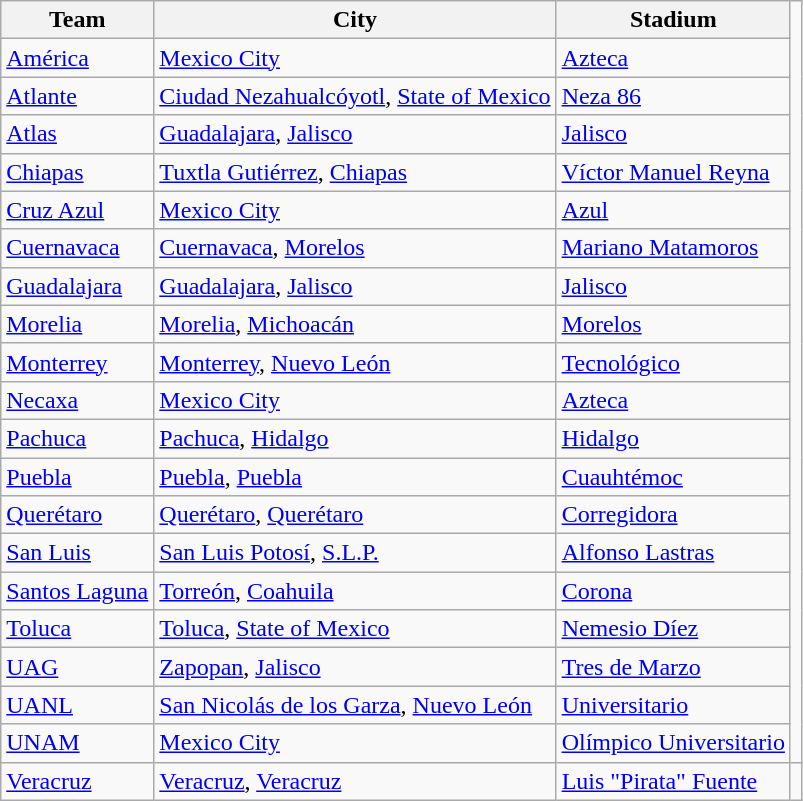<table class="wikitable" class="toccolours sortable">
<tr>
<th>Team</th>
<th>City</th>
<th>Stadium</th>
</tr>
<tr>
<td><a href='#'>América</a></td>
<td><a href='#'>Mexico City</a></td>
<td><a href='#'>Azteca</a></td>
</tr>
<tr>
<td><a href='#'>Atlante</a></td>
<td><a href='#'>Ciudad Nezahualcóyotl</a>, <a href='#'>State of Mexico</a></td>
<td><a href='#'>Neza 86</a></td>
</tr>
<tr>
<td><a href='#'>Atlas</a></td>
<td><a href='#'>Guadalajara</a>, <a href='#'>Jalisco</a></td>
<td><a href='#'>Jalisco</a></td>
</tr>
<tr>
<td><a href='#'>Chiapas</a></td>
<td><a href='#'>Tuxtla Gutiérrez</a>, <a href='#'>Chiapas</a></td>
<td><a href='#'>Víctor Manuel Reyna</a></td>
</tr>
<tr>
<td><a href='#'>Cruz Azul</a></td>
<td><a href='#'>Mexico City</a></td>
<td><a href='#'>Azul</a></td>
</tr>
<tr>
<td><a href='#'>Cuernavaca</a></td>
<td><a href='#'>Cuernavaca</a>, <a href='#'>Morelos</a></td>
<td><a href='#'>Mariano Matamoros</a></td>
</tr>
<tr>
<td><a href='#'>Guadalajara</a></td>
<td><a href='#'>Guadalajara</a>, <a href='#'>Jalisco</a></td>
<td><a href='#'>Jalisco</a></td>
</tr>
<tr>
<td><a href='#'>Morelia</a></td>
<td><a href='#'>Morelia</a>, <a href='#'>Michoacán</a></td>
<td><a href='#'>Morelos</a></td>
</tr>
<tr>
<td><a href='#'>Monterrey</a></td>
<td><a href='#'>Monterrey</a>, <a href='#'>Nuevo León</a></td>
<td><a href='#'>Tecnológico</a></td>
</tr>
<tr>
<td><a href='#'>Necaxa</a></td>
<td><a href='#'>Mexico City</a></td>
<td><a href='#'>Azteca</a></td>
</tr>
<tr>
<td><a href='#'>Pachuca</a></td>
<td><a href='#'>Pachuca</a>, <a href='#'>Hidalgo</a></td>
<td><a href='#'>Hidalgo</a></td>
</tr>
<tr>
<td><a href='#'>Puebla</a></td>
<td><a href='#'>Puebla</a>, <a href='#'>Puebla</a></td>
<td><a href='#'>Cuauhtémoc</a></td>
</tr>
<tr>
<td><a href='#'>Querétaro</a></td>
<td><a href='#'>Querétaro</a>, <a href='#'>Querétaro</a></td>
<td><a href='#'>Corregidora</a></td>
</tr>
<tr>
<td><a href='#'>San Luis</a></td>
<td><a href='#'>San Luis Potosí</a>, <a href='#'>S.L.P.</a></td>
<td><a href='#'>Alfonso Lastras</a></td>
</tr>
<tr>
<td><a href='#'>Santos Laguna</a></td>
<td><a href='#'>Torreón</a>, <a href='#'>Coahuila</a></td>
<td><a href='#'>Corona</a></td>
</tr>
<tr>
<td><a href='#'>Toluca</a></td>
<td><a href='#'>Toluca</a>, <a href='#'>State of Mexico</a></td>
<td><a href='#'>Nemesio Díez</a></td>
</tr>
<tr>
<td><a href='#'>UAG</a></td>
<td><a href='#'>Zapopan</a>, <a href='#'>Jalisco</a></td>
<td><a href='#'>Tres de Marzo</a></td>
</tr>
<tr>
<td><a href='#'>UANL</a></td>
<td><a href='#'>San Nicolás de los Garza</a>, <a href='#'>Nuevo León</a></td>
<td><a href='#'>Universitario</a></td>
</tr>
<tr>
<td><a href='#'>UNAM</a></td>
<td><a href='#'>Mexico City</a></td>
<td><a href='#'>Olímpico Universitario</a></td>
</tr>
<tr>
<td><a href='#'>Veracruz</a></td>
<td><a href='#'>Veracruz</a>, <a href='#'>Veracruz</a></td>
<td><a href='#'>Luis "Pirata" Fuente</a></td>
<td></td>
</tr>
</table>
